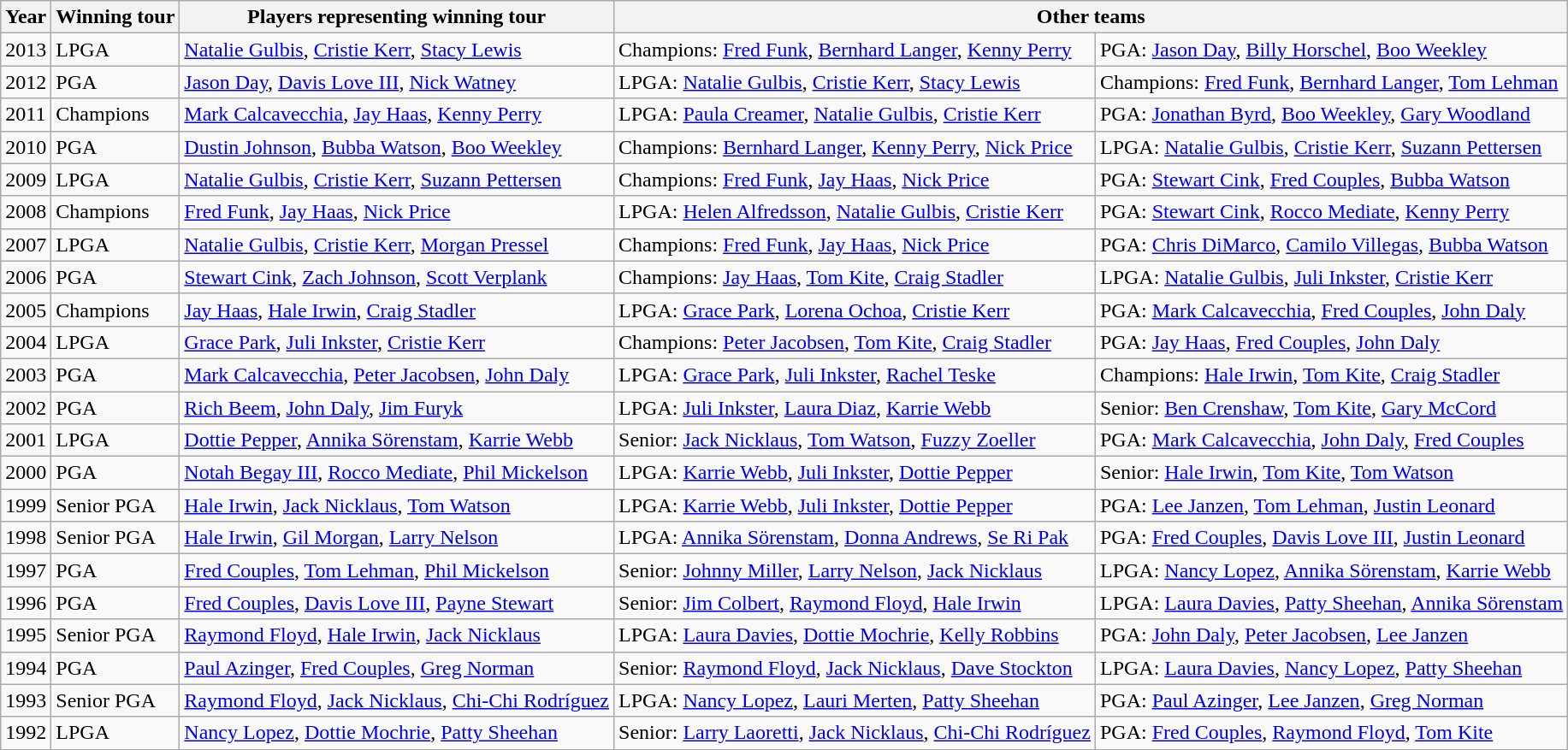<table class="wikitable">
<tr>
<th>Year</th>
<th>Winning tour</th>
<th>Players representing winning tour</th>
<th colspan="2">Other teams</th>
</tr>
<tr>
<td>2013</td>
<td>LPGA</td>
<td><a href='#'>Natalie Gulbis</a>, <a href='#'>Cristie Kerr</a>, <a href='#'>Stacy Lewis</a></td>
<td>Champions: <span><a href='#'>Fred Funk</a>, <a href='#'>Bernhard Langer</a>, <a href='#'>Kenny Perry</a></span></td>
<td>PGA: <span><a href='#'>Jason Day</a>, <a href='#'>Billy Horschel</a>, <a href='#'>Boo Weekley </a></span></td>
</tr>
<tr>
<td>2012</td>
<td>PGA</td>
<td><a href='#'>Jason Day</a>, <a href='#'>Davis Love III</a>, <a href='#'>Nick Watney</a></td>
<td>LPGA: <span><a href='#'>Natalie Gulbis</a>, <a href='#'>Cristie Kerr</a>, <a href='#'>Stacy Lewis</a></span></td>
<td>Champions: <span><a href='#'>Fred Funk</a>, <a href='#'>Bernhard Langer</a>, <a href='#'>Tom Lehman</a></span></td>
</tr>
<tr>
<td>2011</td>
<td>Champions</td>
<td><a href='#'>Mark Calcavecchia</a>, <a href='#'>Jay Haas</a>, <a href='#'>Kenny Perry</a></td>
<td>LPGA: <span><a href='#'>Paula Creamer</a>, <a href='#'>Natalie Gulbis</a>, <a href='#'>Cristie Kerr</a></span></td>
<td>PGA: <span><a href='#'>Jonathan Byrd</a>, <a href='#'>Boo Weekley</a>, <a href='#'>Gary Woodland</a></span></td>
</tr>
<tr>
<td>2010</td>
<td>PGA</td>
<td><a href='#'>Dustin Johnson</a>, <a href='#'>Bubba Watson</a>, <a href='#'>Boo Weekley</a></td>
<td>Champions: <span><a href='#'>Bernhard Langer</a>, <a href='#'>Kenny Perry</a>, <a href='#'>Nick Price</a></span></td>
<td>LPGA: <span><a href='#'>Natalie Gulbis</a>, <a href='#'>Cristie Kerr</a>, <a href='#'>Suzann Pettersen</a></span></td>
</tr>
<tr>
<td>2009</td>
<td>LPGA</td>
<td><a href='#'>Natalie Gulbis</a>, <a href='#'>Cristie Kerr</a>, <a href='#'>Suzann Pettersen</a></td>
<td>Champions: <span><a href='#'>Fred Funk</a>, <a href='#'>Jay Haas</a>, <a href='#'>Nick Price</a></span></td>
<td>PGA: <span><a href='#'>Stewart Cink</a>, <a href='#'>Fred Couples</a>, <a href='#'>Bubba Watson</a></span></td>
</tr>
<tr>
<td>2008</td>
<td>Champions</td>
<td><a href='#'>Fred Funk</a>, <a href='#'>Jay Haas</a>, <a href='#'>Nick Price</a></td>
<td>LPGA: <span><a href='#'>Helen Alfredsson</a>, <a href='#'>Natalie Gulbis</a>, <a href='#'>Cristie Kerr</a></span></td>
<td>PGA: <span><a href='#'>Stewart Cink</a>, <a href='#'>Rocco Mediate</a>, <a href='#'>Kenny Perry</a> </span></td>
</tr>
<tr>
<td>2007</td>
<td>LPGA</td>
<td><a href='#'>Natalie Gulbis</a>, <a href='#'>Cristie Kerr</a>, <a href='#'>Morgan Pressel</a></td>
<td>Champions: <span><a href='#'>Fred Funk</a>, <a href='#'>Jay Haas</a>, <a href='#'>Nick Price</a> </span></td>
<td>PGA: <span><a href='#'>Chris DiMarco</a>, <a href='#'>Camilo Villegas</a>, <a href='#'>Bubba Watson</a> </span></td>
</tr>
<tr>
<td>2006</td>
<td>PGA</td>
<td><a href='#'>Stewart Cink</a>, <a href='#'>Zach Johnson</a>, <a href='#'>Scott Verplank</a></td>
<td>Champions: <span><a href='#'>Jay Haas</a>, <a href='#'>Tom Kite</a>, <a href='#'>Craig Stadler</a> </span></td>
<td>LPGA: <span><a href='#'>Natalie Gulbis</a>, <a href='#'>Juli Inkster</a>, <a href='#'>Cristie Kerr</a> </span></td>
</tr>
<tr>
<td>2005</td>
<td>Champions</td>
<td><a href='#'>Jay Haas</a>, <a href='#'>Hale Irwin</a>, <a href='#'>Craig Stadler</a></td>
<td>LPGA: <span><a href='#'>Grace Park</a>, <a href='#'>Lorena Ochoa</a>, <a href='#'>Cristie Kerr</a> </span></td>
<td>PGA: <span><a href='#'>Mark Calcavecchia</a>, <a href='#'>Fred Couples</a>, <a href='#'>John Daly</a> </span></td>
</tr>
<tr>
<td>2004</td>
<td>LPGA</td>
<td><a href='#'>Grace Park</a>, <a href='#'>Juli Inkster</a>, <a href='#'>Cristie Kerr</a></td>
<td>Champions: <span><a href='#'>Peter Jacobsen</a>, <a href='#'>Tom Kite</a>, <a href='#'>Craig Stadler</a> </span></td>
<td>PGA: <span><a href='#'>Jay Haas</a>, <a href='#'>Fred Couples</a>, <a href='#'>John Daly</a> </span></td>
</tr>
<tr>
<td>2003</td>
<td>PGA</td>
<td><a href='#'>Mark Calcavecchia</a>, <a href='#'>Peter Jacobsen</a>, <a href='#'>John Daly</a></td>
<td>LPGA: <span><a href='#'>Grace Park</a>, <a href='#'>Juli Inkster</a>, <a href='#'>Rachel Teske</a> </span></td>
<td>Champions: <span><a href='#'>Hale Irwin</a>, <a href='#'>Tom Kite</a>, <a href='#'>Craig Stadler</a></span></td>
</tr>
<tr>
<td>2002</td>
<td>PGA</td>
<td><a href='#'>Rich Beem</a>, <a href='#'>John Daly</a>, <a href='#'>Jim Furyk</a></td>
<td>LPGA: <span><a href='#'>Juli Inkster</a>, <a href='#'>Laura Diaz</a>, <a href='#'>Karrie Webb</a> </span></td>
<td>Senior: <span><a href='#'>Ben Crenshaw</a>, <a href='#'>Tom Kite</a>, <a href='#'>Gary McCord</a> </span></td>
</tr>
<tr>
<td>2001</td>
<td>LPGA</td>
<td><a href='#'>Dottie Pepper</a>, <a href='#'>Annika Sörenstam</a>, <a href='#'>Karrie Webb</a></td>
<td>Senior: <span><a href='#'>Jack Nicklaus</a>, <a href='#'>Tom Watson</a>, <a href='#'>Fuzzy Zoeller</a> </span></td>
<td>PGA: <span><a href='#'>Mark Calcavecchia</a>, <a href='#'>John Daly</a>, <a href='#'>Fred Couples</a></span></td>
</tr>
<tr>
<td>2000</td>
<td>PGA</td>
<td><a href='#'>Notah Begay III</a>, <a href='#'>Rocco Mediate</a>, <a href='#'>Phil Mickelson</a></td>
<td>LPGA: <span><a href='#'>Karrie Webb</a>, <a href='#'>Juli Inkster</a>, <a href='#'>Dottie Pepper</a> </span></td>
<td>Senior: <span><a href='#'>Hale Irwin</a>, <a href='#'>Tom Kite</a>, <a href='#'>Tom Watson</a></span></td>
</tr>
<tr>
<td>1999</td>
<td>Senior PGA</td>
<td><a href='#'>Hale Irwin</a>, <a href='#'>Jack Nicklaus</a>, <a href='#'>Tom Watson</a></td>
<td>LPGA: <span><a href='#'>Karrie Webb</a>, <a href='#'>Juli Inkster</a>, <a href='#'>Dottie Pepper</a> </span></td>
<td>PGA: <span><a href='#'>Lee Janzen</a>, <a href='#'>Tom Lehman</a>, <a href='#'>Justin Leonard</a></span></td>
</tr>
<tr>
<td>1998</td>
<td>Senior PGA</td>
<td><a href='#'>Hale Irwin</a>, <a href='#'>Gil Morgan</a>, <a href='#'>Larry Nelson</a></td>
<td>LPGA: <span><a href='#'>Annika Sörenstam</a>, <a href='#'>Donna Andrews</a>, <a href='#'>Se Ri Pak</a> </span></td>
<td>PGA: <span><a href='#'>Fred Couples</a>, <a href='#'>Davis Love III</a>, <a href='#'>Justin Leonard</a></span></td>
</tr>
<tr>
<td>1997</td>
<td>PGA</td>
<td><a href='#'>Fred Couples</a>, <a href='#'>Tom Lehman</a>, <a href='#'>Phil Mickelson</a></td>
<td>Senior: <span><a href='#'>Johnny Miller</a>, <a href='#'>Larry Nelson</a>, <a href='#'>Jack Nicklaus</a></span></td>
<td>LPGA: <span><a href='#'>Nancy Lopez</a>, <a href='#'>Annika Sörenstam</a>, <a href='#'>Karrie Webb</a> </span></td>
</tr>
<tr>
<td>1996</td>
<td>PGA</td>
<td><a href='#'>Fred Couples</a>, <a href='#'>Davis Love III</a>, <a href='#'>Payne Stewart</a></td>
<td>Senior: <span><a href='#'>Jim Colbert</a>, <a href='#'>Raymond Floyd</a>, <a href='#'>Hale Irwin</a></span></td>
<td>LPGA: <span><a href='#'>Laura Davies</a>, <a href='#'>Patty Sheehan</a>, <a href='#'>Annika Sörenstam</a></span></td>
</tr>
<tr>
<td>1995</td>
<td>Senior PGA</td>
<td><a href='#'>Raymond Floyd</a>, <a href='#'>Hale Irwin</a>, <a href='#'>Jack Nicklaus</a></td>
<td>LPGA: <span><a href='#'>Laura Davies</a>, <a href='#'>Dottie Mochrie</a>, <a href='#'>Kelly Robbins</a> </span></td>
<td>PGA: <span><a href='#'>John Daly</a>, <a href='#'>Peter Jacobsen</a>, <a href='#'>Lee Janzen</a></span></td>
</tr>
<tr>
<td>1994</td>
<td>PGA</td>
<td><a href='#'>Paul Azinger</a>, <a href='#'>Fred Couples</a>, <a href='#'>Greg Norman</a></td>
<td>Senior: <span><a href='#'>Raymond Floyd</a>, <a href='#'>Jack Nicklaus</a>, <a href='#'>Dave Stockton</a></span></td>
<td>LPGA: <span><a href='#'>Laura Davies</a>, <a href='#'>Nancy Lopez</a>, <a href='#'>Patty Sheehan</a> </span></td>
</tr>
<tr>
<td>1993</td>
<td>Senior PGA</td>
<td><a href='#'>Raymond Floyd</a>, <a href='#'>Jack Nicklaus</a>, <a href='#'>Chi-Chi Rodríguez</a></td>
<td>LPGA: <span><a href='#'>Nancy Lopez</a>, <a href='#'>Lauri Merten</a>, <a href='#'>Patty Sheehan</a> </span></td>
<td>PGA: <span><a href='#'>Paul Azinger</a>, <a href='#'>Lee Janzen</a>, <a href='#'>Greg Norman</a></span></td>
</tr>
<tr>
<td>1992</td>
<td>LPGA</td>
<td><a href='#'>Nancy Lopez</a>, <a href='#'>Dottie Mochrie</a>, <a href='#'>Patty Sheehan</a></td>
<td>Senior: <span><a href='#'>Larry Laoretti</a>, <a href='#'>Jack Nicklaus</a>, <a href='#'>Chi-Chi Rodríguez</a></span></td>
<td>PGA: <span><a href='#'>Fred Couples</a>, <a href='#'>Raymond Floyd</a>, <a href='#'>Tom Kite</a></span></td>
</tr>
</table>
